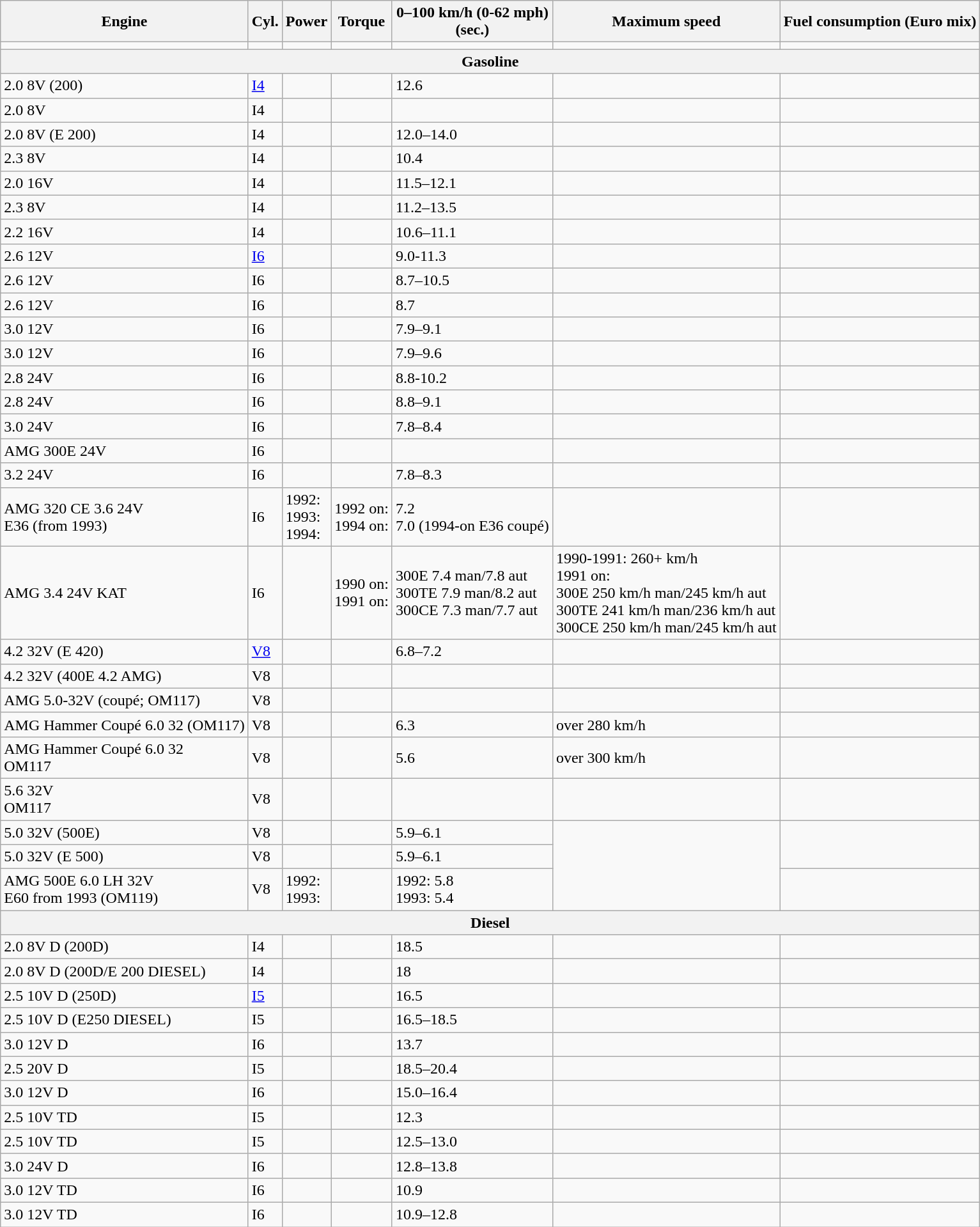<table class="wikitable" style="text-align: left">
<tr>
<th>Engine</th>
<th>Cyl.</th>
<th>Power</th>
<th>Torque</th>
<th>0–100 km/h (0-62 mph)<br> (sec.)</th>
<th>Maximum speed</th>
<th>Fuel consumption (Euro mix)</th>
</tr>
<tr>
<td></td>
<td></td>
<td></td>
<td></td>
<td></td>
<td></td>
<td></td>
</tr>
<tr>
<th colspan=7>Gasoline</th>
</tr>
<tr>
<td>2.0 8V (200)</td>
<td><a href='#'>I4</a></td>
<td></td>
<td></td>
<td>12.6</td>
<td></td>
<td></td>
</tr>
<tr>
<td>2.0 8V</td>
<td>I4</td>
<td></td>
<td></td>
<td></td>
<td></td>
<td></td>
</tr>
<tr>
<td>2.0 8V (E 200)</td>
<td>I4</td>
<td></td>
<td></td>
<td>12.0–14.0</td>
<td></td>
<td></td>
</tr>
<tr>
<td>2.3 8V</td>
<td>I4</td>
<td></td>
<td></td>
<td>10.4</td>
<td></td>
<td></td>
</tr>
<tr>
<td>2.0 16V</td>
<td>I4</td>
<td></td>
<td></td>
<td>11.5–12.1</td>
<td></td>
<td></td>
</tr>
<tr>
<td>2.3 8V</td>
<td>I4</td>
<td></td>
<td></td>
<td>11.2–13.5</td>
<td></td>
<td></td>
</tr>
<tr>
<td>2.2 16V</td>
<td>I4</td>
<td></td>
<td></td>
<td>10.6–11.1</td>
<td></td>
<td></td>
</tr>
<tr>
<td>2.6 12V</td>
<td><a href='#'>I6</a></td>
<td></td>
<td></td>
<td>9.0-11.3</td>
<td></td>
<td></td>
</tr>
<tr>
<td>2.6 12V</td>
<td>I6</td>
<td></td>
<td></td>
<td>8.7–10.5</td>
<td></td>
<td></td>
</tr>
<tr>
<td>2.6 12V</td>
<td>I6</td>
<td></td>
<td></td>
<td>8.7</td>
<td></td>
<td></td>
</tr>
<tr>
<td>3.0 12V</td>
<td>I6</td>
<td></td>
<td></td>
<td>7.9–9.1</td>
<td></td>
<td></td>
</tr>
<tr>
<td>3.0 12V</td>
<td>I6</td>
<td></td>
<td></td>
<td>7.9–9.6</td>
<td></td>
<td></td>
</tr>
<tr>
<td>2.8 24V</td>
<td>I6</td>
<td></td>
<td></td>
<td>8.8-10.2</td>
<td></td>
<td></td>
</tr>
<tr>
<td>2.8 24V</td>
<td>I6</td>
<td></td>
<td></td>
<td>8.8–9.1</td>
<td></td>
<td></td>
</tr>
<tr>
<td>3.0 24V</td>
<td>I6</td>
<td></td>
<td></td>
<td>7.8–8.4</td>
<td></td>
<td></td>
</tr>
<tr>
<td>AMG 300E 24V</td>
<td>I6</td>
<td></td>
<td></td>
<td></td>
<td></td>
<td></td>
</tr>
<tr>
<td>3.2 24V</td>
<td>I6</td>
<td></td>
<td></td>
<td>7.8–8.3</td>
<td></td>
<td></td>
</tr>
<tr>
<td>AMG 320 CE 3.6 24V<br>E36 (from 1993)</td>
<td>I6</td>
<td>1992: <br>1993: <br>1994: </td>
<td>1992 on: <br>1994 on: </td>
<td>7.2<br>7.0 (1994-on E36 coupé)</td>
<td></td>
<td></td>
</tr>
<tr>
<td>AMG 3.4 24V KAT</td>
<td>I6</td>
<td></td>
<td>1990 on: <br>1991 on: </td>
<td>300E 7.4 man/7.8 aut<br>300TE 7.9 man/8.2 aut<br>300CE 7.3 man/7.7 aut</td>
<td>1990-1991: 260+ km/h<br>1991 on:<br>300E 250 km/h man/245 km/h aut<br>300TE 241 km/h man/236 km/h aut<br>300CE 250 km/h man/245 km/h aut</td>
<td></td>
</tr>
<tr>
<td>4.2 32V (E 420)</td>
<td><a href='#'>V8</a></td>
<td><br></td>
<td><br></td>
<td>6.8–7.2</td>
<td></td>
<td></td>
</tr>
<tr>
<td>4.2 32V (400E 4.2 AMG)</td>
<td>V8</td>
<td></td>
<td></td>
<td></td>
<td></td>
<td></td>
</tr>
<tr>
<td>AMG 5.0-32V (coupé; OM117)</td>
<td>V8</td>
<td></td>
<td></td>
<td></td>
<td></td>
<td></td>
</tr>
<tr>
<td>AMG Hammer Coupé 6.0 32 (OM117)</td>
<td>V8</td>
<td></td>
<td></td>
<td>6.3</td>
<td>over 280 km/h</td>
<td></td>
</tr>
<tr>
<td>AMG Hammer Coupé 6.0 32 <br>OM117</td>
<td>V8</td>
<td></td>
<td></td>
<td>5.6</td>
<td>over 300 km/h</td>
<td></td>
</tr>
<tr>
<td>5.6 32V<br>OM117</td>
<td>V8</td>
<td></td>
<td></td>
<td></td>
<td></td>
<td></td>
</tr>
<tr>
<td>5.0 32V (500E)</td>
<td>V8</td>
<td></td>
<td></td>
<td>5.9–6.1</td>
<td rowspan="3"></td>
<td rowspan="2"></td>
</tr>
<tr>
<td>5.0 32V (E 500)</td>
<td>V8</td>
<td></td>
<td></td>
<td>5.9–6.1</td>
</tr>
<tr>
<td>AMG 500E 6.0 LH 32V<br>E60 from 1993 (OM119)</td>
<td>V8</td>
<td>1992: <br>1993: </td>
<td></td>
<td>1992: 5.8<br>1993: 5.4</td>
<td></td>
</tr>
<tr>
<th colspan=7>Diesel</th>
</tr>
<tr>
<td>2.0 8V D (200D)</td>
<td>I4</td>
<td></td>
<td></td>
<td>18.5</td>
<td></td>
<td></td>
</tr>
<tr>
<td>2.0 8V D (200D/E 200 DIESEL)</td>
<td>I4</td>
<td></td>
<td></td>
<td>18</td>
<td></td>
<td></td>
</tr>
<tr>
<td>2.5 10V D (250D)</td>
<td><a href='#'>I5</a></td>
<td></td>
<td></td>
<td>16.5</td>
<td></td>
<td></td>
</tr>
<tr>
<td>2.5 10V D (E250 DIESEL)</td>
<td>I5</td>
<td></td>
<td></td>
<td>16.5–18.5</td>
<td></td>
<td></td>
</tr>
<tr>
<td>3.0 12V D</td>
<td>I6</td>
<td></td>
<td></td>
<td>13.7</td>
<td></td>
<td></td>
</tr>
<tr>
<td>2.5 20V D</td>
<td>I5</td>
<td></td>
<td></td>
<td>18.5–20.4</td>
<td></td>
<td></td>
</tr>
<tr>
<td>3.0 12V D</td>
<td>I6</td>
<td></td>
<td></td>
<td>15.0–16.4</td>
<td></td>
<td></td>
</tr>
<tr>
<td>2.5 10V TD</td>
<td>I5</td>
<td></td>
<td></td>
<td>12.3</td>
<td></td>
<td></td>
</tr>
<tr>
<td>2.5 10V TD</td>
<td>I5</td>
<td></td>
<td></td>
<td>12.5–13.0</td>
<td></td>
<td></td>
</tr>
<tr>
<td>3.0 24V D</td>
<td>I6</td>
<td></td>
<td></td>
<td>12.8–13.8</td>
<td></td>
<td></td>
</tr>
<tr>
<td>3.0 12V TD</td>
<td>I6</td>
<td></td>
<td></td>
<td>10.9</td>
<td></td>
<td></td>
</tr>
<tr>
<td>3.0 12V TD</td>
<td>I6</td>
<td></td>
<td></td>
<td>10.9–12.8</td>
<td></td>
<td></td>
</tr>
</table>
